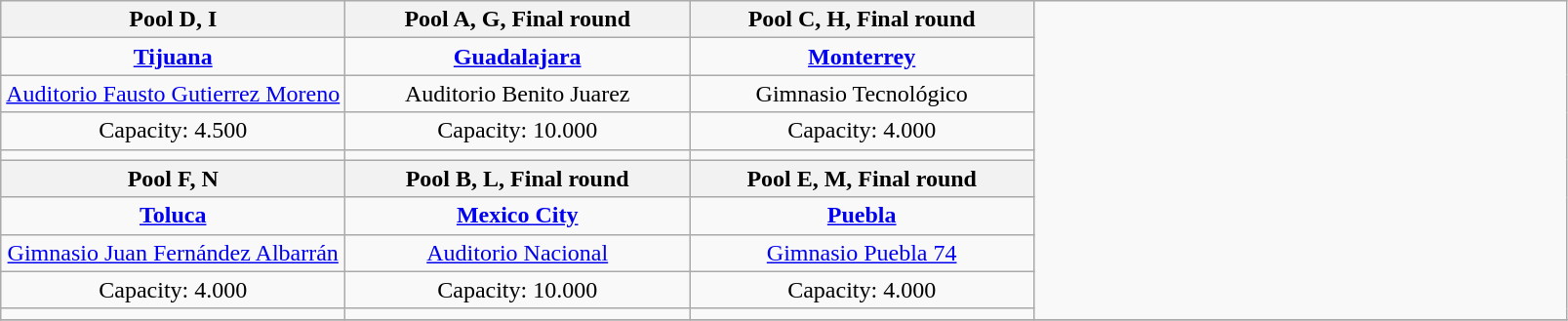<table class=wikitable style=text-align:center>
<tr>
<th width=22%>Pool D, I</th>
<th width=22%>Pool A, G, Final round</th>
<th width=22%>Pool C, H, Final round</th>
<td rowspan=10></td>
</tr>
<tr>
<td><strong><a href='#'>Tijuana</a></strong></td>
<td><strong><a href='#'>Guadalajara</a></strong><br></td>
<td><strong><a href='#'>Monterrey</a></strong></td>
</tr>
<tr>
<td><a href='#'>Auditorio Fausto Gutierrez Moreno</a></td>
<td>Auditorio Benito Juarez</td>
<td>Gimnasio Tecnológico</td>
</tr>
<tr>
<td>Capacity: 4.500</td>
<td>Capacity: 10.000</td>
<td>Capacity: 4.000</td>
</tr>
<tr>
<td></td>
<td></td>
<td></td>
</tr>
<tr>
<th>Pool F, N</th>
<th>Pool B, L, Final round</th>
<th>Pool E, M, Final round</th>
</tr>
<tr>
<td><strong><a href='#'>Toluca</a></strong></td>
<td><strong><a href='#'>Mexico City</a></strong></td>
<td><strong><a href='#'>Puebla</a></strong></td>
</tr>
<tr>
<td><a href='#'>Gimnasio Juan Fernández Albarrán</a></td>
<td><a href='#'>Auditorio Nacional</a></td>
<td><a href='#'>Gimnasio Puebla 74</a></td>
</tr>
<tr>
<td>Capacity: 4.000</td>
<td>Capacity: 10.000</td>
<td>Capacity: 4.000</td>
</tr>
<tr>
<td></td>
<td></td>
<td></td>
</tr>
<tr>
</tr>
</table>
